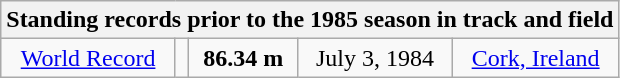<table class="wikitable" style="text-align:center;">
<tr>
<th colspan="5">Standing records prior to the 1985 season in track and field</th>
</tr>
<tr>
<td><a href='#'>World Record</a></td>
<td></td>
<td><strong>86.34 m </strong></td>
<td>July 3, 1984</td>
<td> <a href='#'>Cork, Ireland</a></td>
</tr>
</table>
